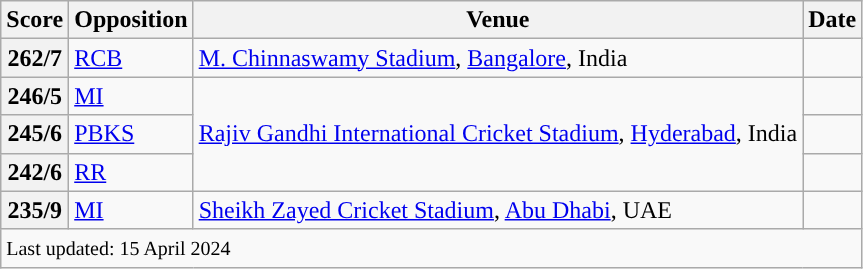<table class="wikitable">
<tr>
<th style="text-align=center;"><strong>Score</strong></th>
<th style="text-align=center;"><strong>Opposition</strong></th>
<th style="text-align=center;"><strong>Venue</strong></th>
<th style="text-align=center;"><strong>Date</strong></th>
</tr>
<tr>
<th>262/7</th>
<td><a href='#'>RCB</a></td>
<td><a href='#'>M. Chinnaswamy Stadium</a>, <a href='#'>Bangalore</a>, India</td>
<td></td>
</tr>
<tr>
<th>246/5</th>
<td><a href='#'>MI</a></td>
<td rowspan=3><a href='#'>Rajiv Gandhi International Cricket Stadium</a>, <a href='#'>Hyderabad</a>, India</td>
<td></td>
</tr>
<tr>
<th>245/6</th>
<td><a href='#'>PBKS</a></td>
<td></td>
</tr>
<tr>
<th>242/6</th>
<td><a href='#'>RR</a></td>
<td></td>
</tr>
<tr>
<th>235/9</th>
<td><a href='#'>MI</a></td>
<td><a href='#'>Sheikh Zayed Cricket Stadium</a>, <a href='#'>Abu Dhabi</a>, UAE</td>
<td></td>
</tr>
<tr class=sortbottom>
<td colspan="4"><small>Last updated: 15 April 2024</small></td>
</tr>
</table>
